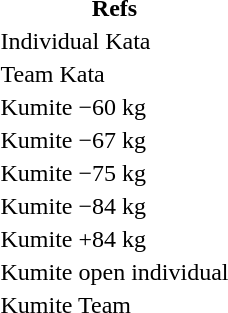<table>
<tr>
<th>Refs</th>
</tr>
<tr>
<td rowspan=2>Individual Kata</td>
<td rowspan=2></td>
<td rowspan=2></td>
<td></td>
<td rowspan=2 align=center></td>
</tr>
<tr>
<td> </td>
</tr>
<tr>
<td>Team Kata</td>
<td></td>
<td></td>
<td></td>
<td align=center></td>
</tr>
<tr>
<td rowspan=2>Kumite −60 kg</td>
<td rowspan=2></td>
<td rowspan=2></td>
<td></td>
<td rowspan=2 align=center></td>
</tr>
<tr>
<td></td>
</tr>
<tr>
<td rowspan=2>Kumite −67 kg</td>
<td rowspan=2></td>
<td rowspan=2> </td>
<td> </td>
<td rowspan=2 align=center></td>
</tr>
<tr>
<td></td>
</tr>
<tr>
<td rowspan=2>Kumite −75 kg</td>
<td rowspan=2></td>
<td rowspan=2></td>
<td></td>
<td rowspan=2 align=center></td>
</tr>
<tr>
<td></td>
</tr>
<tr>
<td rowspan=2>Kumite −84 kg</td>
<td rowspan=2></td>
<td rowspan=2></td>
<td></td>
<td rowspan=2 align=center></td>
</tr>
<tr>
<td> </td>
</tr>
<tr>
<td rowspan=2>Kumite +84 kg</td>
<td rowspan=2></td>
<td rowspan=2> </td>
<td></td>
<td rowspan=2 align=center></td>
</tr>
<tr>
<td> </td>
</tr>
<tr>
<td rowspan=2>Kumite open individual</td>
<td rowspan=2></td>
<td rowspan=2></td>
<td></td>
<td rowspan=2 align=center></td>
</tr>
<tr>
<td></td>
</tr>
<tr>
<td>Kumite Team</td>
<td></td>
<td></td>
<td></td>
<td align=center></td>
</tr>
</table>
